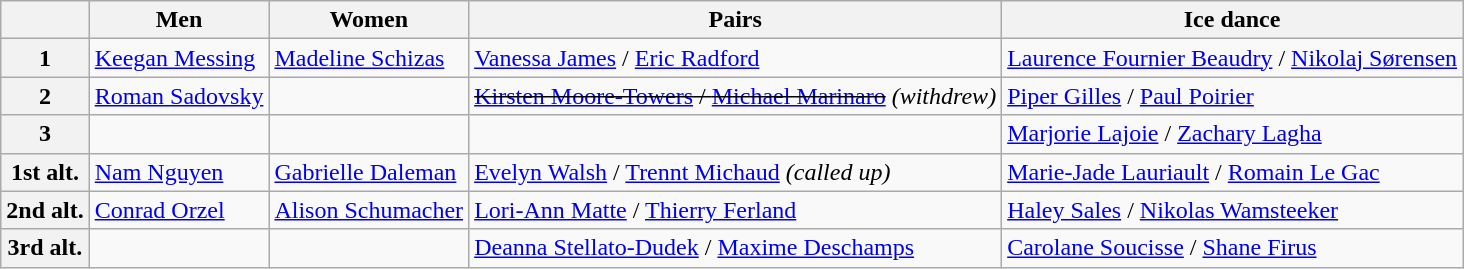<table class="wikitable">
<tr>
<th></th>
<th>Men</th>
<th>Women</th>
<th>Pairs</th>
<th>Ice dance</th>
</tr>
<tr>
<th>1</th>
<td><a href='#'>Keegan Messing</a></td>
<td><a href='#'>Madeline Schizas</a></td>
<td><a href='#'>Vanessa James</a> / <a href='#'>Eric Radford</a></td>
<td><a href='#'>Laurence Fournier Beaudry</a> / <a href='#'>Nikolaj Sørensen</a></td>
</tr>
<tr>
<th>2</th>
<td><a href='#'>Roman Sadovsky</a></td>
<td></td>
<td><s><a href='#'>Kirsten Moore-Towers</a> / <a href='#'>Michael Marinaro</a></s> <em>(withdrew)</em></td>
<td><a href='#'>Piper Gilles</a> / <a href='#'>Paul Poirier</a></td>
</tr>
<tr>
<th>3</th>
<td></td>
<td></td>
<td></td>
<td><a href='#'>Marjorie Lajoie</a> / <a href='#'>Zachary Lagha</a></td>
</tr>
<tr>
<th>1st alt.</th>
<td><a href='#'>Nam Nguyen</a></td>
<td><a href='#'>Gabrielle Daleman</a></td>
<td><a href='#'>Evelyn Walsh</a> / <a href='#'>Trennt Michaud</a> <em>(called up)</em></td>
<td><a href='#'>Marie-Jade Lauriault</a> / <a href='#'>Romain Le Gac</a></td>
</tr>
<tr>
<th>2nd alt.</th>
<td><a href='#'>Conrad Orzel</a></td>
<td><a href='#'>Alison Schumacher</a></td>
<td><a href='#'>Lori-Ann Matte</a> / <a href='#'>Thierry Ferland</a></td>
<td><a href='#'>Haley Sales</a> / <a href='#'>Nikolas Wamsteeker</a></td>
</tr>
<tr>
<th>3rd alt.</th>
<td></td>
<td></td>
<td><a href='#'>Deanna Stellato-Dudek</a> / <a href='#'>Maxime Deschamps</a></td>
<td><a href='#'>Carolane Soucisse</a> / <a href='#'>Shane Firus</a></td>
</tr>
</table>
